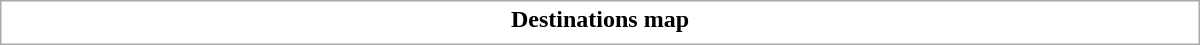<table class="collapsible uncollapsed" style="border:1px #aaa solid; width:50em; margin:0.2em auto">
<tr>
<th>Destinations map</th>
</tr>
<tr>
<td></td>
</tr>
</table>
